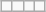<table class="wikitable" style="margin-left: auto; margin-right: auto; text-align: center">
<tr>
<td></td>
<td></td>
<td></td>
<td></td>
</tr>
</table>
